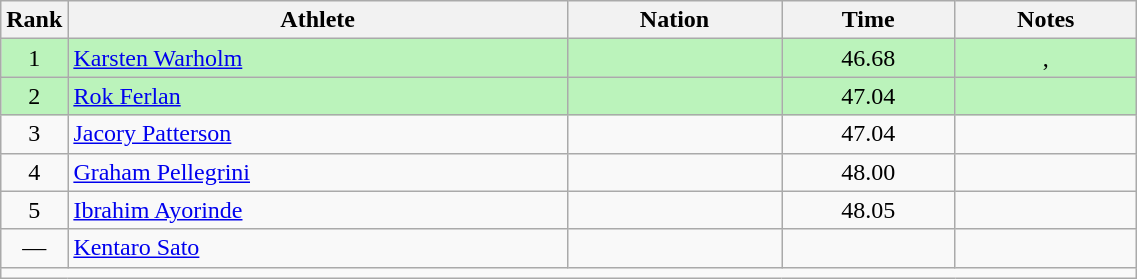<table class="wikitable sortable" style="text-align:center;width: 60%;">
<tr>
<th scope="col" style="width: 10px;">Rank</th>
<th scope="col">Athlete</th>
<th scope="col">Nation</th>
<th scope="col">Time</th>
<th scope="col">Notes</th>
</tr>
<tr bgcolor=bbf3bb>
<td>1</td>
<td align=left><a href='#'>Karsten Warholm</a></td>
<td align=left></td>
<td>46.68</td>
<td>, </td>
</tr>
<tr bgcolor=bbf3bb>
<td>2</td>
<td align=left><a href='#'>Rok Ferlan</a></td>
<td align=left></td>
<td>47.04 </td>
<td></td>
</tr>
<tr>
<td>3</td>
<td align=left><a href='#'>Jacory Patterson</a></td>
<td align=left></td>
<td>47.04 </td>
<td></td>
</tr>
<tr>
<td>4</td>
<td align=left><a href='#'>Graham Pellegrini</a></td>
<td align=left></td>
<td>48.00</td>
<td></td>
</tr>
<tr>
<td>5</td>
<td align=left><a href='#'>Ibrahim Ayorinde</a></td>
<td align=left></td>
<td>48.05</td>
<td></td>
</tr>
<tr>
<td>—</td>
<td align=left><a href='#'>Kentaro Sato</a></td>
<td align=left></td>
<td></td>
<td></td>
</tr>
<tr class="sortbottom">
<td colspan="5"></td>
</tr>
</table>
